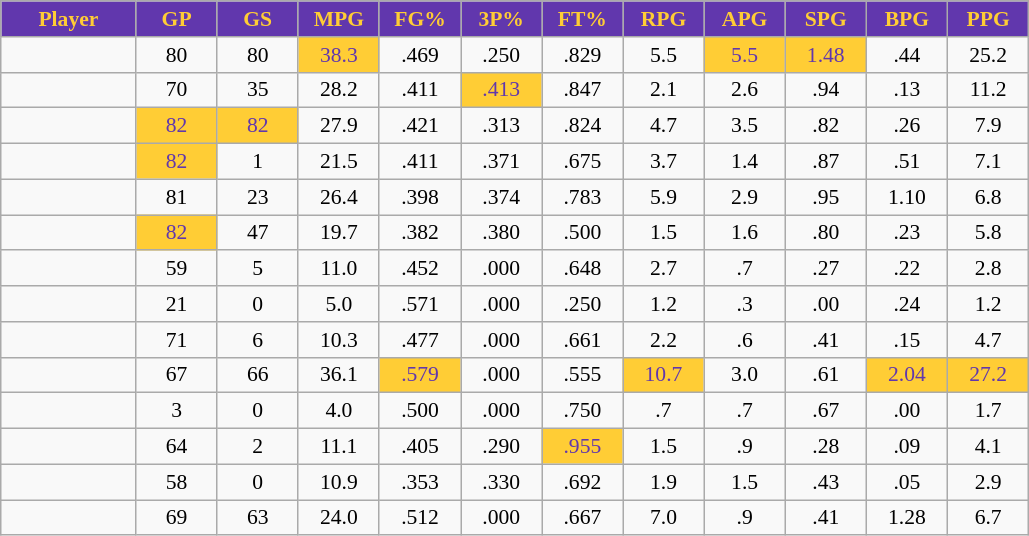<table class="wikitable sortable" style="font-size:90%; text-align:center;">
<tr>
<th style="background:#6137ad;color:#ffcd35;" width="10%">Player</th>
<th style="background:#6137ad;color:#ffcd35;" width="6%">GP</th>
<th style="background:#6137ad;color:#ffcd35;" width="6%">GS</th>
<th style="background:#6137ad;color:#ffcd35;" width="6%">MPG</th>
<th style="background:#6137ad;color:#ffcd35;" width="6%">FG%</th>
<th style="background:#6137ad;color:#ffcd35;" width="6%">3P%</th>
<th style="background:#6137ad;color:#ffcd35;" width="6%">FT%</th>
<th style="background:#6137ad;color:#ffcd35;" width="6%">RPG</th>
<th style="background:#6137ad;color:#ffcd35;" width="6%">APG</th>
<th style="background:#6137ad;color:#ffcd35;" width="6%">SPG</th>
<th style="background:#6137ad;color:#ffcd35;" width="6%">BPG</th>
<th style="background:#6137ad;color:#ffcd35;" width="6%">PPG</th>
</tr>
<tr>
<td></td>
<td>80</td>
<td>80</td>
<td style="background:#ffcd35;color:#6137ad;">38.3</td>
<td>.469</td>
<td>.250</td>
<td>.829</td>
<td>5.5</td>
<td style="background:#ffcd35;color:#6137ad;">5.5</td>
<td style="background:#ffcd35;color:#6137ad;">1.48</td>
<td>.44</td>
<td>25.2</td>
</tr>
<tr>
<td></td>
<td>70</td>
<td>35</td>
<td>28.2</td>
<td>.411</td>
<td style="background:#ffcd35;color:#6137ad;">.413</td>
<td>.847</td>
<td>2.1</td>
<td>2.6</td>
<td>.94</td>
<td>.13</td>
<td>11.2</td>
</tr>
<tr>
<td></td>
<td style="background:#ffcd35;color:#6137ad;">82</td>
<td style="background:#ffcd35;color:#6137ad;">82</td>
<td>27.9</td>
<td>.421</td>
<td>.313</td>
<td>.824</td>
<td>4.7</td>
<td>3.5</td>
<td>.82</td>
<td>.26</td>
<td>7.9</td>
</tr>
<tr>
<td></td>
<td style="background:#ffcd35;color:#6137ad;">82</td>
<td>1</td>
<td>21.5</td>
<td>.411</td>
<td>.371</td>
<td>.675</td>
<td>3.7</td>
<td>1.4</td>
<td>.87</td>
<td>.51</td>
<td>7.1</td>
</tr>
<tr>
<td></td>
<td>81</td>
<td>23</td>
<td>26.4</td>
<td>.398</td>
<td>.374</td>
<td>.783</td>
<td>5.9</td>
<td>2.9</td>
<td>.95</td>
<td>1.10</td>
<td>6.8</td>
</tr>
<tr>
<td></td>
<td style="background:#ffcd35;color:#6137ad;">82</td>
<td>47</td>
<td>19.7</td>
<td>.382</td>
<td>.380</td>
<td>.500</td>
<td>1.5</td>
<td>1.6</td>
<td>.80</td>
<td>.23</td>
<td>5.8</td>
</tr>
<tr>
<td></td>
<td>59</td>
<td>5</td>
<td>11.0</td>
<td>.452</td>
<td>.000</td>
<td>.648</td>
<td>2.7</td>
<td>.7</td>
<td>.27</td>
<td>.22</td>
<td>2.8</td>
</tr>
<tr>
<td></td>
<td>21</td>
<td>0</td>
<td>5.0</td>
<td>.571</td>
<td>.000</td>
<td>.250</td>
<td>1.2</td>
<td>.3</td>
<td>.00</td>
<td>.24</td>
<td>1.2</td>
</tr>
<tr>
<td></td>
<td>71</td>
<td>6</td>
<td>10.3</td>
<td>.477</td>
<td>.000</td>
<td>.661</td>
<td>2.2</td>
<td>.6</td>
<td>.41</td>
<td>.15</td>
<td>4.7</td>
</tr>
<tr>
<td></td>
<td>67</td>
<td>66</td>
<td>36.1</td>
<td style="background:#ffcd35;color:#6137ad;">.579</td>
<td>.000</td>
<td>.555</td>
<td style="background:#ffcd35;color:#6137ad;">10.7</td>
<td>3.0</td>
<td>.61</td>
<td style="background:#ffcd35;color:#6137ad;">2.04</td>
<td style="background:#ffcd35;color:#6137ad;">27.2</td>
</tr>
<tr>
<td></td>
<td>3</td>
<td>0</td>
<td>4.0</td>
<td>.500</td>
<td>.000</td>
<td>.750</td>
<td>.7</td>
<td>.7</td>
<td>.67</td>
<td>.00</td>
<td>1.7</td>
</tr>
<tr>
<td></td>
<td>64</td>
<td>2</td>
<td>11.1</td>
<td>.405</td>
<td>.290</td>
<td style="background:#ffcd35;color:#6137ad;">.955</td>
<td>1.5</td>
<td>.9</td>
<td>.28</td>
<td>.09</td>
<td>4.1</td>
</tr>
<tr>
<td></td>
<td>58</td>
<td>0</td>
<td>10.9</td>
<td>.353</td>
<td>.330</td>
<td>.692</td>
<td>1.9</td>
<td>1.5</td>
<td>.43</td>
<td>.05</td>
<td>2.9</td>
</tr>
<tr>
<td></td>
<td>69</td>
<td>63</td>
<td>24.0</td>
<td>.512</td>
<td>.000</td>
<td>.667</td>
<td>7.0</td>
<td>.9</td>
<td>.41</td>
<td>1.28</td>
<td>6.7</td>
</tr>
</table>
